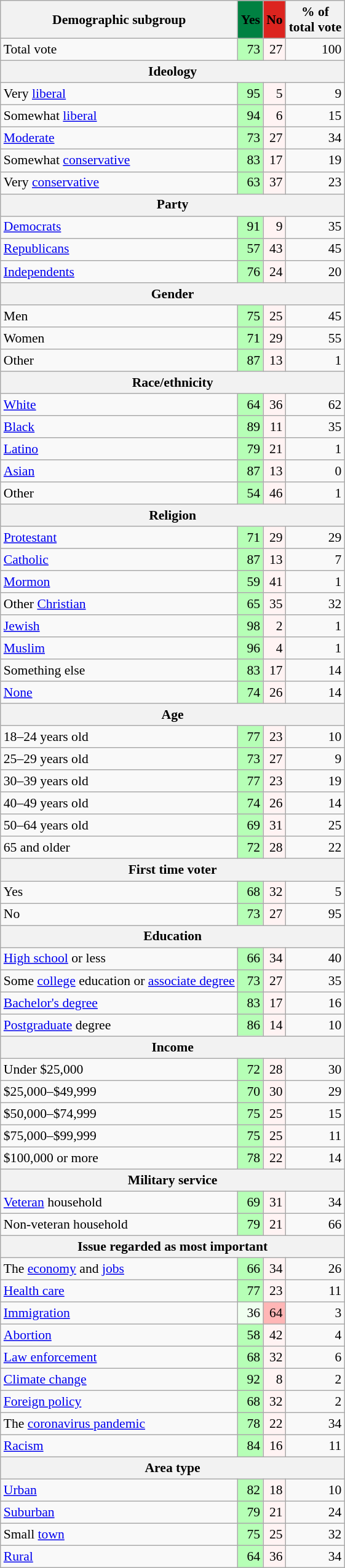<table class="wikitable sortable" style="font-size:90%; line-height:1.2">
<tr>
<th>Demographic subgroup</th>
<th style="background:#008142;">Yes</th>
<th style="background:#DC241F;">No</th>
<th>% of<br>total vote</th>
</tr>
<tr>
<td>Total vote</td>
<td style="text-align:right; background:#b6ffb6;">73</td>
<td style="text-align:right; background:#fff3f3;">27</td>
<td style="text-align:right;">100</td>
</tr>
<tr>
<th colspan="4">Ideology</th>
</tr>
<tr>
<td>Very <a href='#'>liberal</a></td>
<td style="text-align:right; background:#b6ffb6;">95</td>
<td style="text-align:right; background:#fff3f3;">5</td>
<td style="text-align:right;">9</td>
</tr>
<tr>
<td>Somewhat <a href='#'>liberal</a></td>
<td style="text-align:right; background:#b6ffb6;">94</td>
<td style="text-align:right; background:#fff3f3;">6</td>
<td style="text-align:right;">15</td>
</tr>
<tr>
<td><a href='#'>Moderate</a></td>
<td style="text-align:right; background:#b6ffb6;">73</td>
<td style="text-align:right; background:#fff3f3;">27</td>
<td style="text-align:right;">34</td>
</tr>
<tr>
<td>Somewhat <a href='#'>conservative</a></td>
<td style="text-align:right; background:#b6ffb6;">83</td>
<td style="text-align:right; background:#fff3f3;">17</td>
<td style="text-align:right;">19</td>
</tr>
<tr>
<td>Very <a href='#'>conservative</a></td>
<td style="text-align:right; background:#b6ffb6;">63</td>
<td style="text-align:right; background:#fff3f3;">37</td>
<td style="text-align:right;">23</td>
</tr>
<tr>
<th colspan="4">Party</th>
</tr>
<tr>
<td><a href='#'>Democrats</a></td>
<td style="text-align:right; background:#b6ffb6;">91</td>
<td style="text-align:right; background:#fff3f3;">9</td>
<td style="text-align:right;">35</td>
</tr>
<tr>
<td><a href='#'>Republicans</a></td>
<td style="text-align:right; background:#b6ffb6;">57</td>
<td style="text-align:right; background:#fff3f3;">43</td>
<td style="text-align:right;">45</td>
</tr>
<tr>
<td><a href='#'>Independents</a></td>
<td style="text-align:right; background:#b6ffb6;">76</td>
<td style="text-align:right; background:#fff3f3;">24</td>
<td style="text-align:right;">20</td>
</tr>
<tr>
<th colspan="4">Gender</th>
</tr>
<tr>
<td>Men</td>
<td style="text-align:right; background:#b6ffb6;">75</td>
<td style="text-align:right; background:#fff3f3;">25</td>
<td style="text-align:right;">45</td>
</tr>
<tr>
<td>Women</td>
<td style="text-align:right; background:#b6ffb6;">71</td>
<td style="text-align:right; background:#fff3f3;">29</td>
<td style="text-align:right;">55</td>
</tr>
<tr>
<td>Other</td>
<td style="text-align:right; background:#b6ffb6;">87</td>
<td style="text-align:right; background:#fff3f3;">13</td>
<td style="text-align:right;">1</td>
</tr>
<tr>
<th colspan="4">Race/ethnicity</th>
</tr>
<tr>
<td><a href='#'>White</a></td>
<td style="text-align:right; background:#b6ffb6;">64</td>
<td style="text-align:right; background:#fff3f3;">36</td>
<td style="text-align:right;">62</td>
</tr>
<tr>
<td><a href='#'>Black</a></td>
<td style="text-align:right; background:#b6ffb6;">89</td>
<td style="text-align:right; background:#fff3f3;">11</td>
<td style="text-align:right;">35</td>
</tr>
<tr>
<td><a href='#'>Latino</a></td>
<td style="text-align:right; background:#b6ffb6;">79</td>
<td style="text-align:right; background:#fff3f3;">21</td>
<td style="text-align:right;">1</td>
</tr>
<tr>
<td><a href='#'>Asian</a></td>
<td style="text-align:right; background:#b6ffb6;">87</td>
<td style="text-align:right; background:#fff3f3;">13</td>
<td style="text-align:right;">0</td>
</tr>
<tr>
<td>Other</td>
<td style="text-align:right; background:#b6ffb6;">54</td>
<td style="text-align:right; background:#fff3f3;">46</td>
<td style="text-align:right;">1</td>
</tr>
<tr>
<th colspan="4">Religion</th>
</tr>
<tr>
<td><a href='#'>Protestant</a></td>
<td style="text-align:right; background:#b6ffb6;">71</td>
<td style="text-align:right; background:#fff3f3;">29</td>
<td style="text-align:right;">29</td>
</tr>
<tr>
<td><a href='#'>Catholic</a></td>
<td style="text-align:right; background:#b6ffb6;">87</td>
<td style="text-align:right; background:#fff3f3;">13</td>
<td style="text-align:right;">7</td>
</tr>
<tr>
<td><a href='#'>Mormon</a></td>
<td style="text-align:right; background:#b6ffb6;">59</td>
<td style="text-align:right; background:#fff3f3;">41</td>
<td style="text-align:right;">1</td>
</tr>
<tr>
<td>Other <a href='#'>Christian</a></td>
<td style="text-align:right; background:#b6ffb6;">65</td>
<td style="text-align:right; background:#fff3f3;">35</td>
<td style="text-align:right;">32</td>
</tr>
<tr>
<td><a href='#'>Jewish</a></td>
<td style="text-align:right; background:#b6ffb6;">98</td>
<td style="text-align:right; background:#fff3f3;">2</td>
<td style="text-align:right;">1</td>
</tr>
<tr>
<td><a href='#'>Muslim</a></td>
<td style="text-align:right; background:#b6ffb6;">96</td>
<td style="text-align:right; background:#fff3f3;">4</td>
<td style="text-align:right;">1</td>
</tr>
<tr>
<td>Something else</td>
<td style="text-align:right; background:#b6ffb6;">83</td>
<td style="text-align:right; background:#fff3f3;">17</td>
<td style="text-align:right;">14</td>
</tr>
<tr>
<td><a href='#'>None</a></td>
<td style="text-align:right; background:#b6ffb6;">74</td>
<td style="text-align:right; background:#fff3f3;">26</td>
<td style="text-align:right;">14</td>
</tr>
<tr>
<th colspan="4">Age</th>
</tr>
<tr>
<td>18–24 years old</td>
<td style="text-align:right; background:#b6ffb6;">77</td>
<td style="text-align:right; background:#fff3f3;">23</td>
<td style="text-align:right;">10</td>
</tr>
<tr>
<td>25–29 years old</td>
<td style="text-align:right; background:#b6ffb6;">73</td>
<td style="text-align:right; background:#fff3f3;">27</td>
<td style="text-align:right;">9</td>
</tr>
<tr>
<td>30–39 years old</td>
<td style="text-align:right; background:#b6ffb6;">77</td>
<td style="text-align:right; background:#fff3f3;">23</td>
<td style="text-align:right;">19</td>
</tr>
<tr>
<td>40–49 years old</td>
<td style="text-align:right; background:#b6ffb6;">74</td>
<td style="text-align:right; background:#fff3f3;">26</td>
<td style="text-align:right;">14</td>
</tr>
<tr>
<td>50–64 years old</td>
<td style="text-align:right; background:#b6ffb6;">69</td>
<td style="text-align:right; background:#fff3f3;">31</td>
<td style="text-align:right;">25</td>
</tr>
<tr>
<td>65 and older</td>
<td style="text-align:right; background:#b6ffb6;">72</td>
<td style="text-align:right; background:#fff3f3;">28</td>
<td style="text-align:right;">22</td>
</tr>
<tr>
<th colspan="4">First time voter</th>
</tr>
<tr>
<td>Yes</td>
<td style="text-align:right; background:#b6ffb6;">68</td>
<td style="text-align:right; background:#fff3f3;">32</td>
<td style="text-align:right;">5</td>
</tr>
<tr>
<td>No</td>
<td style="text-align:right; background:#b6ffb6;">73</td>
<td style="text-align:right; background:#fff3f3;">27</td>
<td style="text-align:right;">95</td>
</tr>
<tr>
<th colspan="4">Education</th>
</tr>
<tr>
<td><a href='#'>High school</a> or less</td>
<td style="text-align:right; background:#b6ffb6;">66</td>
<td style="text-align:right; background:#fff3f3;">34</td>
<td style="text-align:right;">40</td>
</tr>
<tr>
<td>Some <a href='#'>college</a> education or <a href='#'>associate degree</a></td>
<td style="text-align:right; background:#b6ffb6;">73</td>
<td style="text-align:right; background:#fff3f3;">27</td>
<td style="text-align:right;">35</td>
</tr>
<tr>
<td><a href='#'>Bachelor's degree</a></td>
<td style="text-align:right; background:#b6ffb6;">83</td>
<td style="text-align:right; background:#fff3f3;">17</td>
<td style="text-align:right;">16</td>
</tr>
<tr>
<td><a href='#'>Postgraduate</a> degree</td>
<td style="text-align:right; background:#b6ffb6;">86</td>
<td style="text-align:right; background:#fff3f3;">14</td>
<td style="text-align:right;">10</td>
</tr>
<tr>
<th colspan="4">Income</th>
</tr>
<tr>
<td>Under $25,000</td>
<td style="text-align:right; background:#b6ffb6;">72</td>
<td style="text-align:right; background:#fff3f3;">28</td>
<td style="text-align:right;">30</td>
</tr>
<tr>
<td>$25,000–$49,999</td>
<td style="text-align:right; background:#b6ffb6;">70</td>
<td style="text-align:right; background:#fff3f3;">30</td>
<td style="text-align:right;">29</td>
</tr>
<tr>
<td>$50,000–$74,999</td>
<td style="text-align:right; background:#b6ffb6;">75</td>
<td style="text-align:right; background:#fff3f3;">25</td>
<td style="text-align:right;">15</td>
</tr>
<tr>
<td>$75,000–$99,999</td>
<td style="text-align:right; background:#b6ffb6;">75</td>
<td style="text-align:right; background:#fff3f3;">25</td>
<td style="text-align:right;">11</td>
</tr>
<tr>
<td>$100,000 or more</td>
<td style="text-align:right; background:#b6ffb6;">78</td>
<td style="text-align:right; background:#fff3f3;">22</td>
<td style="text-align:right;">14</td>
</tr>
<tr>
<th colspan="4">Military service</th>
</tr>
<tr>
<td><a href='#'>Veteran</a> household</td>
<td style="text-align:right; background:#b6ffb6;">69</td>
<td style="text-align:right; background:#fff3f3;">31</td>
<td style="text-align:right;">34</td>
</tr>
<tr>
<td>Non-veteran household</td>
<td style="text-align:right; background:#b6ffb6;">79</td>
<td style="text-align:right; background:#fff3f3;">21</td>
<td style="text-align:right;">66</td>
</tr>
<tr>
<th colspan="4">Issue regarded as most important</th>
</tr>
<tr>
<td>The <a href='#'>economy</a> and <a href='#'>jobs</a></td>
<td style="text-align:right; background:#b6ffb6;">66</td>
<td style="text-align:right; background:#fff3f3;">34</td>
<td style="text-align:right;">26</td>
</tr>
<tr>
<td><a href='#'>Health care</a></td>
<td style="text-align:right; background:#b6ffb6">77</td>
<td style="text-align:right; background:#fff3f3">23</td>
<td style="text-align:right;">11</td>
</tr>
<tr>
<td><a href='#'>Immigration</a></td>
<td style="text-align:right; background:#f0fff0">36</td>
<td style="text-align:right; background:#ffb6b6;">64</td>
<td style="text-align:right;">3</td>
</tr>
<tr>
<td><a href='#'>Abortion</a></td>
<td style="text-align:right; background:#b6ffb6;">58</td>
<td style="text-align:right; background:#fff3f3;">42</td>
<td style="text-align:right;">4</td>
</tr>
<tr>
<td><a href='#'>Law enforcement</a></td>
<td style="text-align:right; background:#b6ffb6;">68</td>
<td style="text-align:right; background:#fff3f3;">32</td>
<td style="text-align:right;">6</td>
</tr>
<tr>
<td><a href='#'>Climate change</a></td>
<td style="text-align:right; background:#b6ffb6;">92</td>
<td style="text-align:right; background:#fff3f3;">8</td>
<td style="text-align:right;">2</td>
</tr>
<tr>
<td><a href='#'>Foreign policy</a></td>
<td style="text-align:right; background:#b6ffb6;">68</td>
<td style="text-align:right; background:#fff3f3;">32</td>
<td style="text-align:right;">2</td>
</tr>
<tr>
<td>The <a href='#'>coronavirus pandemic</a></td>
<td style="text-align:right; background:#b6ffb6;">78</td>
<td style="text-align:right; background:#fff3f3;">22</td>
<td style="text-align:right;">34</td>
</tr>
<tr>
<td><a href='#'>Racism</a></td>
<td style="text-align:right; background:#b6ffb6;">84</td>
<td style="text-align:right; background:#fff3f3;">16</td>
<td style="text-align:right;">11</td>
</tr>
<tr>
<th colspan="4">Area type</th>
</tr>
<tr>
<td><a href='#'>Urban</a></td>
<td style="text-align:right; background:#b6ffb6;">82</td>
<td style="text-align:right; background:#fff3f3;">18</td>
<td style="text-align:right;">10</td>
</tr>
<tr>
<td><a href='#'>Suburban</a></td>
<td style="text-align:right; background:#b6ffb6;">79</td>
<td style="text-align:right; background:#fff3f3;">21</td>
<td style="text-align:right;">24</td>
</tr>
<tr>
<td>Small <a href='#'>town</a></td>
<td style="text-align:right; background:#b6ffb6;">75</td>
<td style="text-align:right; background:#fff3f3;">25</td>
<td style="text-align:right;">32</td>
</tr>
<tr>
<td><a href='#'>Rural</a></td>
<td style="text-align:right; background:#b6ffb6;">64</td>
<td style="text-align:right; background:#fff3f3;">36</td>
<td style="text-align:right;">34</td>
</tr>
</table>
